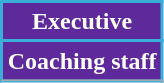<table class="wikitable">
<tr>
<th colspan="2" style="background:#5E299A; color:white; border:2px solid #3aadd9;" scope="col">Executive</th>
</tr>
<tr>
</tr>
<tr>
</tr>
<tr>
</tr>
<tr>
</tr>
<tr>
</tr>
<tr>
<th colspan="2" style="background:#5E299A; color:white; border:2px solid #3aadd9;" scope="col">Coaching staff</th>
</tr>
<tr>
</tr>
<tr>
</tr>
<tr>
</tr>
<tr>
</tr>
<tr>
</tr>
<tr>
</tr>
</table>
